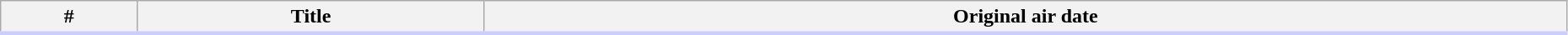<table class="wikitable"  style="width:98%; background:#fff;">
<tr style="border-bottom:3px solid #CCF">
<th>#</th>
<th>Title</th>
<th>Original air date<br>













</th>
</tr>
</table>
